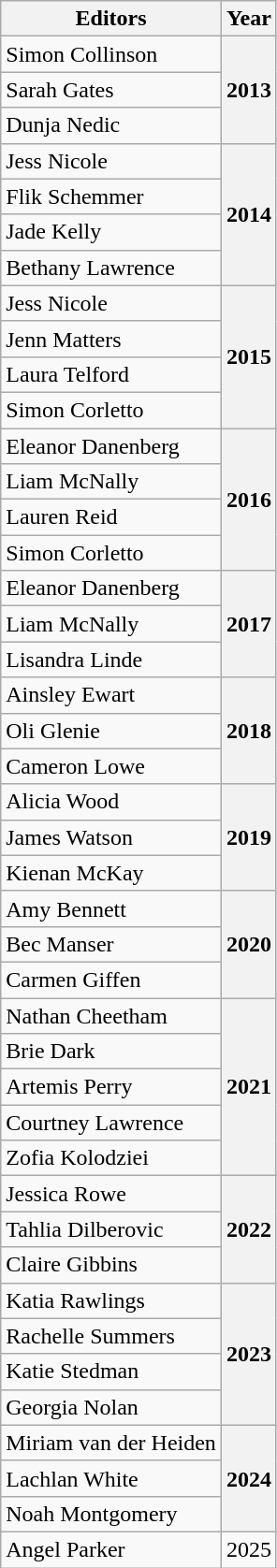<table class="wikitable sortable mw-collapsible mw-collapsed">
<tr>
<th>Editors</th>
<th>Year</th>
</tr>
<tr>
<td>Simon Collinson</td>
<th rowspan="3">2013</th>
</tr>
<tr>
<td>Sarah Gates</td>
</tr>
<tr>
<td>Dunja Nedic</td>
</tr>
<tr>
<td>Jess Nicole</td>
<th rowspan="4">2014</th>
</tr>
<tr>
<td>Flik Schemmer</td>
</tr>
<tr>
<td>Jade Kelly</td>
</tr>
<tr>
<td>Bethany Lawrence</td>
</tr>
<tr>
<td>Jess Nicole</td>
<th rowspan="4">2015</th>
</tr>
<tr>
<td>Jenn Matters</td>
</tr>
<tr>
<td>Laura Telford</td>
</tr>
<tr>
<td>Simon Corletto</td>
</tr>
<tr>
<td>Eleanor Danenberg</td>
<th rowspan="4">2016</th>
</tr>
<tr>
<td>Liam McNally</td>
</tr>
<tr>
<td>Lauren Reid</td>
</tr>
<tr>
<td>Simon Corletto</td>
</tr>
<tr>
<td>Eleanor Danenberg</td>
<th rowspan="3">2017</th>
</tr>
<tr>
<td>Liam McNally</td>
</tr>
<tr>
<td>Lisandra Linde</td>
</tr>
<tr>
<td>Ainsley Ewart</td>
<th rowspan="3">2018</th>
</tr>
<tr>
<td>Oli Glenie</td>
</tr>
<tr>
<td>Cameron Lowe</td>
</tr>
<tr>
<td>Alicia Wood</td>
<th rowspan="3">2019</th>
</tr>
<tr>
<td>James Watson</td>
</tr>
<tr>
<td>Kienan McKay</td>
</tr>
<tr>
<td>Amy Bennett</td>
<th rowspan="3">2020</th>
</tr>
<tr>
<td>Bec Manser</td>
</tr>
<tr>
<td>Carmen Giffen</td>
</tr>
<tr>
<td>Nathan Cheetham</td>
<th rowspan="5">2021</th>
</tr>
<tr>
<td>Brie Dark</td>
</tr>
<tr>
<td>Artemis Perry</td>
</tr>
<tr>
<td>Courtney Lawrence</td>
</tr>
<tr>
<td>Zofia Kolodziei</td>
</tr>
<tr>
<td>Jessica Rowe</td>
<th rowspan="3">2022</th>
</tr>
<tr>
<td>Tahlia Dilberovic</td>
</tr>
<tr>
<td>Claire Gibbins</td>
</tr>
<tr>
<td>Katia Rawlings</td>
<th rowspan="4">2023</th>
</tr>
<tr>
<td>Rachelle Summers</td>
</tr>
<tr>
<td>Katie Stedman</td>
</tr>
<tr>
<td>Georgia Nolan</td>
</tr>
<tr>
<td>Miriam van der Heiden</td>
<th rowspan="3">2024</th>
</tr>
<tr>
<td>Lachlan White</td>
</tr>
<tr>
<td>Noah Montgomery</td>
</tr>
<tr>
<td>Angel Parker</td>
<td>2025</td>
</tr>
</table>
